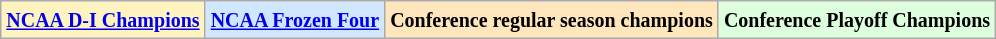<table class="wikitable">
<tr>
<td bgcolor="#FFF3BF"><small><strong><a href='#'>NCAA D-I Champions</a> </strong></small></td>
<td bgcolor="#D0E7FF"><small><strong><a href='#'>NCAA Frozen Four</a></strong></small></td>
<td bgcolor="#FFE6BD"><small><strong>Conference regular season champions</strong></small></td>
<td bgcolor="#ddffdd"><small><strong>Conference Playoff Champions</strong></small></td>
</tr>
</table>
